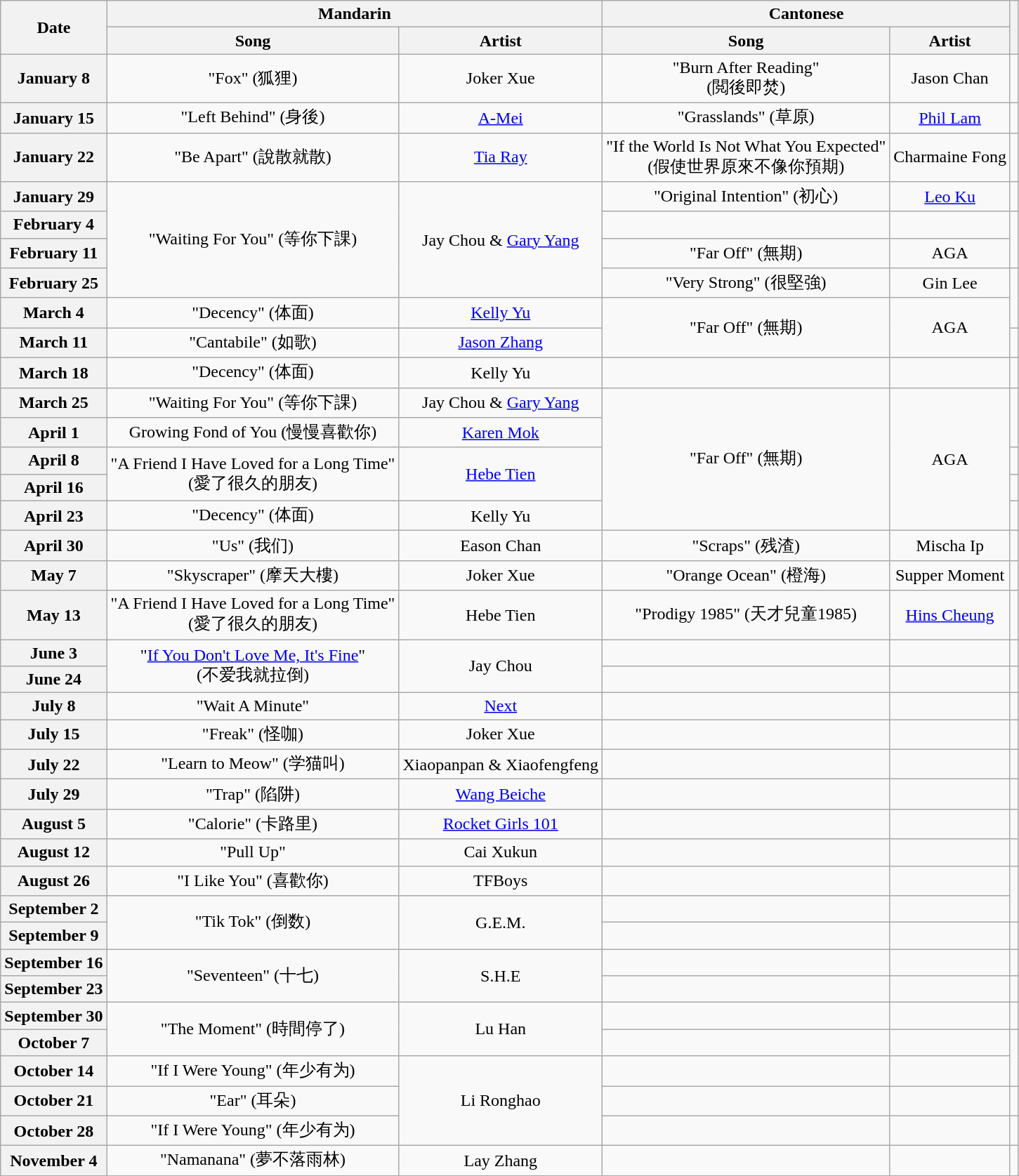<table class="wikitable plainrowheaders" style="text-align:center">
<tr>
<th rowspan="2">Date</th>
<th colspan="2">Mandarin</th>
<th colspan="2">Cantonese</th>
<th rowspan="2"></th>
</tr>
<tr>
<th>Song</th>
<th>Artist</th>
<th>Song</th>
<th>Artist</th>
</tr>
<tr>
<th scope="row">January 8</th>
<td>"Fox" (狐狸)</td>
<td>Joker Xue</td>
<td>"Burn After Reading"<br>(閲後即焚)</td>
<td>Jason Chan</td>
<td></td>
</tr>
<tr>
<th scope="row">January 15</th>
<td>"Left Behind" (身後)</td>
<td><a href='#'>A-Mei</a></td>
<td>"Grasslands" (草原)</td>
<td><a href='#'>Phil Lam</a></td>
<td></td>
</tr>
<tr>
<th scope="row">January 22</th>
<td>"Be Apart" (說散就散)</td>
<td><a href='#'>Tia Ray</a></td>
<td>"If the World Is Not What You Expected"<br>(假使世界原來不像你預期)</td>
<td>Charmaine Fong</td>
<td></td>
</tr>
<tr>
<th scope="row">January 29</th>
<td rowspan="4">"Waiting For You" (等你下課)</td>
<td rowspan="4">Jay Chou & <a href='#'>Gary Yang</a></td>
<td>"Original Intention" (初心)</td>
<td><a href='#'>Leo Ku</a></td>
<td></td>
</tr>
<tr>
<th scope="row">February 4</th>
<td></td>
<td></td>
<td rowspan="2"></td>
</tr>
<tr>
<th scope="row">February 11</th>
<td>"Far Off" (無期)</td>
<td>AGA</td>
</tr>
<tr>
<th scope="row">February 25</th>
<td>"Very Strong" (很堅強)</td>
<td>Gin Lee</td>
<td rowspan="2"></td>
</tr>
<tr>
<th scope="row">March 4</th>
<td>"Decency" (体面)</td>
<td><a href='#'>Kelly Yu</a></td>
<td rowspan="2">"Far Off" (無期)</td>
<td rowspan="2">AGA</td>
</tr>
<tr>
<th scope="row">March 11</th>
<td>"Cantabile" (如歌)</td>
<td><a href='#'>Jason Zhang</a></td>
<td></td>
</tr>
<tr>
<th scope="row">March 18</th>
<td>"Decency" (体面)</td>
<td>Kelly Yu</td>
<td></td>
<td></td>
<td></td>
</tr>
<tr>
<th scope="row">March 25</th>
<td>"Waiting For You" (等你下課)</td>
<td>Jay Chou & <a href='#'>Gary Yang</a></td>
<td rowspan="5">"Far Off" (無期)</td>
<td rowspan="5">AGA</td>
<td rowspan="2"></td>
</tr>
<tr>
<th scope="row">April 1</th>
<td>Growing Fond of You (慢慢喜歡你)</td>
<td><a href='#'>Karen Mok</a></td>
</tr>
<tr>
<th scope="row">April 8</th>
<td rowspan="2">"A Friend I Have Loved for a Long Time"<br>(愛了很久的朋友)</td>
<td rowspan="2"><a href='#'>Hebe Tien</a></td>
<td></td>
</tr>
<tr>
<th scope="row">April 16</th>
<td></td>
</tr>
<tr>
<th scope="row">April 23</th>
<td>"Decency" (体面)</td>
<td>Kelly Yu</td>
<td></td>
</tr>
<tr>
<th scope="row">April 30</th>
<td>"Us" (我们)</td>
<td>Eason Chan</td>
<td>"Scraps" (残渣)</td>
<td>Mischa Ip</td>
<td></td>
</tr>
<tr>
<th scope="row">May 7</th>
<td>"Skyscraper" (摩天大樓)</td>
<td>Joker Xue</td>
<td>"Orange Ocean" (橙海)</td>
<td>Supper Moment</td>
<td></td>
</tr>
<tr>
<th scope="row">May 13</th>
<td>"A Friend I Have Loved for a Long Time"<br>(愛了很久的朋友)</td>
<td>Hebe Tien</td>
<td>"Prodigy 1985" (天才兒童1985)</td>
<td><a href='#'>Hins Cheung</a></td>
<td></td>
</tr>
<tr>
<th scope="row">June 3</th>
<td rowspan="2">"<a href='#'>If You Don't Love Me, It's Fine</a>"<br>(不爱我就拉倒)</td>
<td rowspan="2">Jay Chou</td>
<td></td>
<td></td>
<td></td>
</tr>
<tr>
<th scope="row">June 24</th>
<td></td>
<td></td>
<td></td>
</tr>
<tr>
<th scope="row">July 8</th>
<td>"Wait A Minute"</td>
<td><a href='#'>Next</a></td>
<td></td>
<td></td>
<td></td>
</tr>
<tr>
<th scope="row">July 15</th>
<td>"Freak" (怪咖)</td>
<td>Joker Xue</td>
<td></td>
<td></td>
<td></td>
</tr>
<tr>
<th scope="row">July 22</th>
<td>"Learn to Meow" (学猫叫)</td>
<td>Xiaopanpan & Xiaofengfeng</td>
<td></td>
<td></td>
<td></td>
</tr>
<tr>
<th scope="row">July 29</th>
<td>"Trap" (陷阱)</td>
<td><a href='#'>Wang Beiche</a></td>
<td></td>
<td></td>
<td></td>
</tr>
<tr>
<th scope="row">August 5</th>
<td>"Calorie" (卡路里)</td>
<td><a href='#'>Rocket Girls 101</a></td>
<td></td>
<td></td>
<td></td>
</tr>
<tr>
<th scope="row">August 12</th>
<td>"Pull Up"</td>
<td>Cai Xukun</td>
<td></td>
<td></td>
<td></td>
</tr>
<tr>
<th scope="row">August 26</th>
<td>"I Like You" (喜歡你)</td>
<td>TFBoys</td>
<td></td>
<td></td>
<td rowspan="2"></td>
</tr>
<tr>
<th scope="row">September 2</th>
<td rowspan="2">"Tik Tok" (倒数)</td>
<td rowspan="2">G.E.M.</td>
<td></td>
<td></td>
</tr>
<tr>
<th scope="row">September 9</th>
<td></td>
<td></td>
<td></td>
</tr>
<tr>
<th scope="row">September 16</th>
<td rowspan="2">"Seventeen" (十七)</td>
<td rowspan="2">S.H.E</td>
<td></td>
<td></td>
<td></td>
</tr>
<tr>
<th scope="row">September 23</th>
<td></td>
<td></td>
<td></td>
</tr>
<tr>
<th scope="row">September 30</th>
<td rowspan="2">"The Moment" (時間停了)</td>
<td rowspan="2">Lu Han</td>
<td></td>
<td></td>
<td></td>
</tr>
<tr>
<th scope="row">October 7</th>
<td></td>
<td></td>
<td rowspan="2"></td>
</tr>
<tr>
<th scope="row">October 14</th>
<td>"If I Were Young" (年少有为)</td>
<td rowspan="3">Li Ronghao</td>
<td></td>
<td></td>
</tr>
<tr>
<th scope="row">October 21</th>
<td>"Ear" (耳朵)</td>
<td></td>
<td></td>
<td></td>
</tr>
<tr>
<th scope="row">October 28</th>
<td>"If I Were Young" (年少有为)</td>
<td></td>
<td></td>
<td></td>
</tr>
<tr>
<th scope="row">November 4</th>
<td>"Namanana" (夢不落雨林)</td>
<td>Lay Zhang</td>
<td></td>
<td></td>
<td></td>
</tr>
</table>
